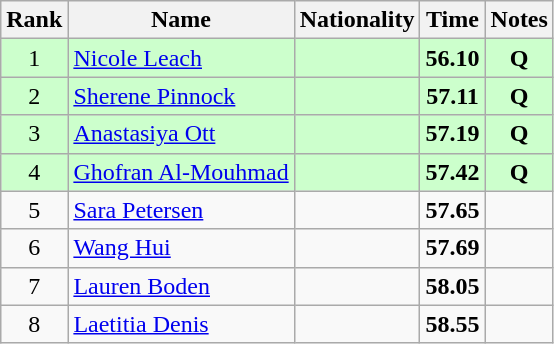<table class="wikitable sortable" style="text-align:center">
<tr>
<th>Rank</th>
<th>Name</th>
<th>Nationality</th>
<th>Time</th>
<th>Notes</th>
</tr>
<tr bgcolor=ccffcc>
<td>1</td>
<td align=left><a href='#'>Nicole Leach</a></td>
<td align=left></td>
<td><strong>56.10</strong></td>
<td><strong>Q</strong></td>
</tr>
<tr bgcolor=ccffcc>
<td>2</td>
<td align=left><a href='#'>Sherene Pinnock</a></td>
<td align=left></td>
<td><strong>57.11</strong></td>
<td><strong>Q</strong></td>
</tr>
<tr bgcolor=ccffcc>
<td>3</td>
<td align=left><a href='#'>Anastasiya Ott</a></td>
<td align=left></td>
<td><strong>57.19</strong></td>
<td><strong>Q</strong></td>
</tr>
<tr bgcolor=ccffcc>
<td>4</td>
<td align=left><a href='#'>Ghofran Al-Mouhmad</a></td>
<td align=left></td>
<td><strong>57.42</strong></td>
<td><strong>Q</strong></td>
</tr>
<tr>
<td>5</td>
<td align=left><a href='#'>Sara Petersen</a></td>
<td align=left></td>
<td><strong>57.65</strong></td>
<td></td>
</tr>
<tr>
<td>6</td>
<td align=left><a href='#'>Wang Hui</a></td>
<td align=left></td>
<td><strong>57.69</strong></td>
<td></td>
</tr>
<tr>
<td>7</td>
<td align=left><a href='#'>Lauren Boden</a></td>
<td align=left></td>
<td><strong>58.05</strong></td>
<td></td>
</tr>
<tr>
<td>8</td>
<td align=left><a href='#'>Laetitia Denis</a></td>
<td align=left></td>
<td><strong>58.55</strong></td>
<td></td>
</tr>
</table>
